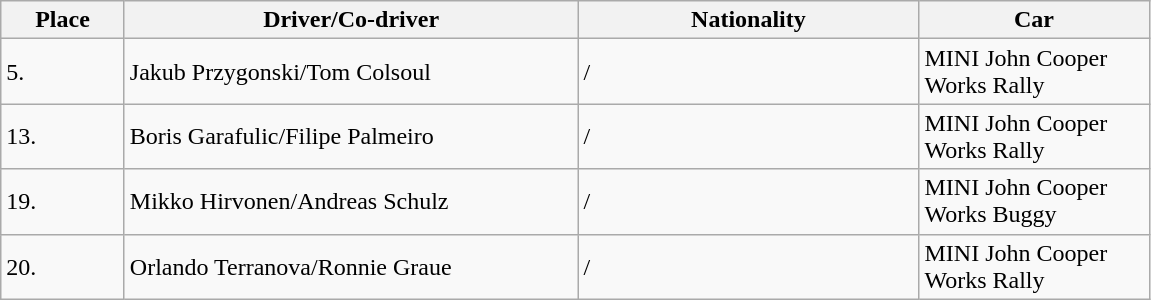<table class="wikitable">
<tr>
<th>Place</th>
<th>Driver/Co-driver</th>
<th>Nationality</th>
<th>Car</th>
</tr>
<tr>
<td style="width:75px;">5.</td>
<td style="width:295px;">Jakub Przygonski/Tom Colsoul</td>
<td style="width:220px;"> / </td>
<td style="width:146px;">MINI John Cooper Works Rally</td>
</tr>
<tr>
<td>13.</td>
<td>Boris Garafulic/Filipe Palmeiro</td>
<td> / </td>
<td>MINI John Cooper Works Rally</td>
</tr>
<tr>
<td>19.</td>
<td>Mikko Hirvonen/Andreas Schulz</td>
<td> / </td>
<td>MINI John Cooper Works Buggy</td>
</tr>
<tr>
<td>20.</td>
<td>Orlando Terranova/Ronnie Graue</td>
<td> / </td>
<td>MINI John Cooper Works Rally</td>
</tr>
</table>
